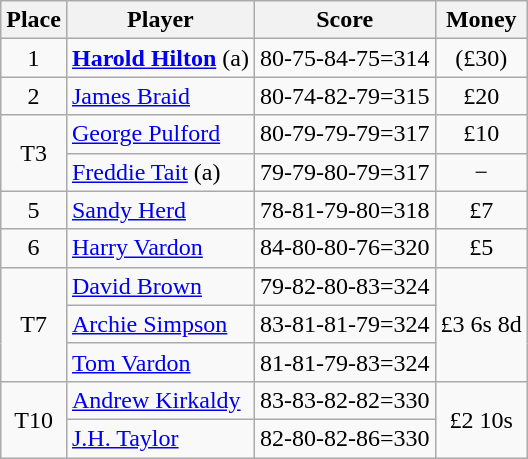<table class=wikitable>
<tr>
<th>Place</th>
<th>Player</th>
<th>Score</th>
<th>Money</th>
</tr>
<tr>
<td align=center>1</td>
<td> <strong><a href='#'>Harold Hilton</a></strong> (a)</td>
<td>80-75-84-75=314</td>
<td align=center>(£30)</td>
</tr>
<tr>
<td align=center>2</td>
<td> <a href='#'>James Braid</a></td>
<td>80-74-82-79=315</td>
<td align=center>£20</td>
</tr>
<tr>
<td rowspan=2 align=center>T3</td>
<td> <a href='#'>George Pulford</a></td>
<td>80-79-79-79=317</td>
<td align=center>£10</td>
</tr>
<tr>
<td> <a href='#'>Freddie Tait</a> (a)</td>
<td>79-79-80-79=317</td>
<td align=center>−</td>
</tr>
<tr>
<td align=center>5</td>
<td> <a href='#'>Sandy Herd</a></td>
<td>78-81-79-80=318</td>
<td align=center>£7</td>
</tr>
<tr>
<td align=center>6</td>
<td> <a href='#'>Harry Vardon</a></td>
<td>84-80-80-76=320</td>
<td align=center>£5</td>
</tr>
<tr>
<td rowspan=3 align=center>T7</td>
<td> <a href='#'>David Brown</a></td>
<td>79-82-80-83=324</td>
<td rowspan=3 align=center>£3 6s 8d</td>
</tr>
<tr>
<td> <a href='#'>Archie Simpson</a></td>
<td>83-81-81-79=324</td>
</tr>
<tr>
<td> <a href='#'>Tom Vardon</a></td>
<td>81-81-79-83=324</td>
</tr>
<tr>
<td rowspan=2 align=center>T10</td>
<td> <a href='#'>Andrew Kirkaldy</a></td>
<td>83-83-82-82=330</td>
<td rowspan=2 align=center>£2 10s</td>
</tr>
<tr>
<td> <a href='#'>J.H. Taylor</a></td>
<td>82-80-82-86=330</td>
</tr>
</table>
